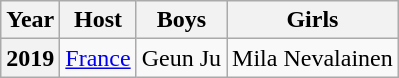<table class="wikitable">
<tr>
<th scope="col">Year</th>
<th scope="col">Host</th>
<th scope="col">Boys</th>
<th scope="col">Girls</th>
</tr>
<tr>
<th scope="row">2019</th>
<td><a href='#'>France</a></td>
<td> Geun Ju</td>
<td> Mila Nevalainen</td>
</tr>
</table>
